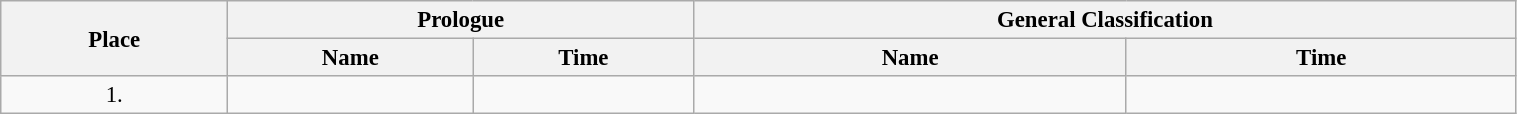<table class=wikitable style="font-size:95%" width="80%">
<tr>
<th rowspan="2">Place</th>
<th colspan="2">Prologue</th>
<th colspan="2">General Classification</th>
</tr>
<tr>
<th>Name</th>
<th>Time</th>
<th>Name</th>
<th>Time</th>
</tr>
<tr>
<td align="center">1.</td>
<td></td>
<td></td>
<td></td>
<td></td>
</tr>
</table>
